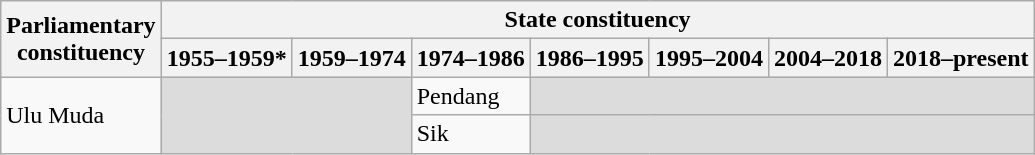<table class="wikitable">
<tr>
<th rowspan="2">Parliamentary<br>constituency</th>
<th colspan="7">State constituency</th>
</tr>
<tr>
<th>1955–1959*</th>
<th>1959–1974</th>
<th>1974–1986</th>
<th>1986–1995</th>
<th>1995–2004</th>
<th>2004–2018</th>
<th>2018–present</th>
</tr>
<tr>
<td rowspan="2">Ulu Muda</td>
<td colspan="2" rowspan="2" bgcolor="dcdcdc"></td>
<td>Pendang</td>
<td colspan="4" bgcolor="dcdcdc"></td>
</tr>
<tr>
<td>Sik</td>
<td colspan="4" bgcolor="dcdcdc"></td>
</tr>
</table>
